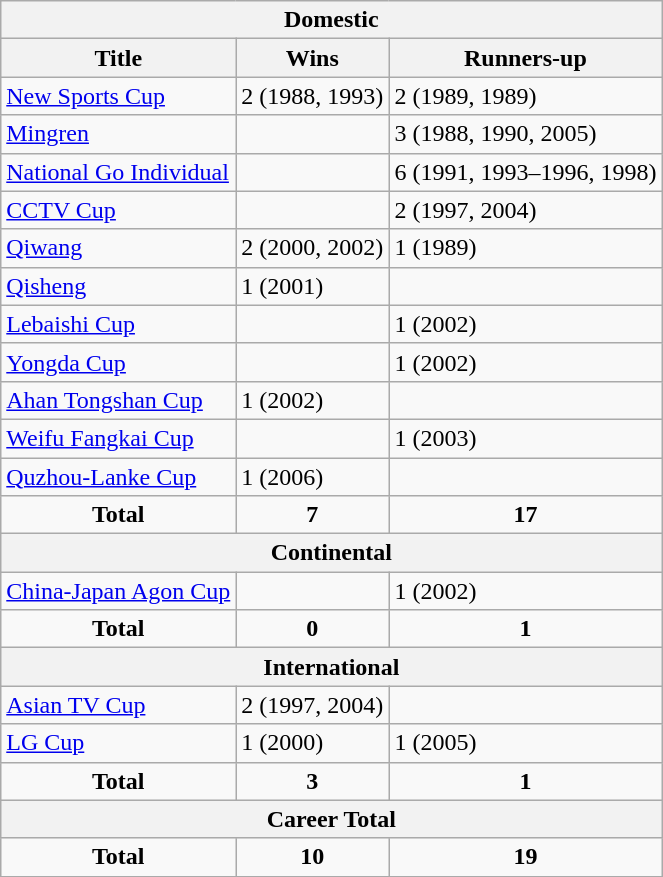<table class="wikitable">
<tr>
<th colspan=3>Domestic</th>
</tr>
<tr>
<th>Title</th>
<th>Wins</th>
<th>Runners-up</th>
</tr>
<tr>
<td><a href='#'>New Sports Cup</a></td>
<td>2 (1988, 1993)</td>
<td>2 (1989, 1989)</td>
</tr>
<tr>
<td><a href='#'>Mingren</a></td>
<td></td>
<td>3 (1988, 1990, 2005)</td>
</tr>
<tr>
<td><a href='#'>National Go Individual</a></td>
<td></td>
<td>6 (1991, 1993–1996, 1998)</td>
</tr>
<tr>
<td><a href='#'>CCTV Cup</a></td>
<td></td>
<td>2 (1997, 2004)</td>
</tr>
<tr>
<td><a href='#'>Qiwang</a></td>
<td>2 (2000, 2002)</td>
<td>1 (1989)</td>
</tr>
<tr>
<td><a href='#'>Qisheng</a></td>
<td>1 (2001)</td>
<td></td>
</tr>
<tr>
<td><a href='#'>Lebaishi Cup</a></td>
<td></td>
<td>1 (2002)</td>
</tr>
<tr>
<td><a href='#'>Yongda Cup</a></td>
<td></td>
<td>1 (2002)</td>
</tr>
<tr>
<td><a href='#'>Ahan Tongshan Cup</a></td>
<td>1 (2002)</td>
<td></td>
</tr>
<tr>
<td><a href='#'>Weifu Fangkai Cup</a></td>
<td></td>
<td>1 (2003)</td>
</tr>
<tr>
<td><a href='#'>Quzhou-Lanke Cup</a></td>
<td>1 (2006)</td>
<td></td>
</tr>
<tr align="center">
<td><strong>Total</strong></td>
<td><strong>7</strong></td>
<td><strong>17</strong></td>
</tr>
<tr>
<th colspan=3>Continental</th>
</tr>
<tr>
<td><a href='#'>China-Japan Agon Cup</a></td>
<td></td>
<td>1 (2002)</td>
</tr>
<tr align="center">
<td><strong>Total</strong></td>
<td><strong>0</strong></td>
<td><strong>1</strong></td>
</tr>
<tr>
<th colspan=3>International</th>
</tr>
<tr>
<td><a href='#'>Asian TV Cup</a></td>
<td>2 (1997, 2004)</td>
<td></td>
</tr>
<tr>
<td><a href='#'>LG Cup</a></td>
<td>1 (2000)</td>
<td>1 (2005)</td>
</tr>
<tr align="center">
<td><strong>Total</strong></td>
<td><strong>3</strong></td>
<td><strong>1</strong></td>
</tr>
<tr>
<th colspan=3>Career Total</th>
</tr>
<tr align="center">
<td><strong>Total</strong></td>
<td><strong>10</strong></td>
<td><strong>19</strong></td>
</tr>
</table>
